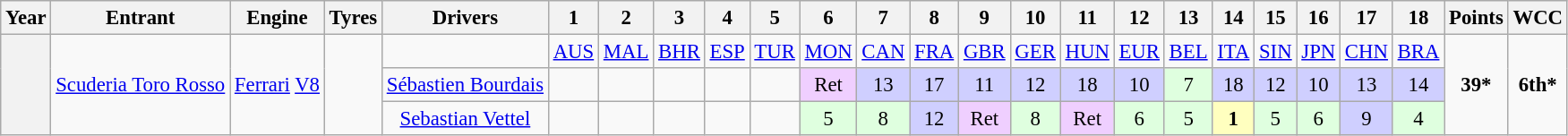<table class="wikitable" style="text-align:center; font-size:95%">
<tr>
<th>Year</th>
<th>Entrant</th>
<th>Engine</th>
<th>Tyres</th>
<th>Drivers</th>
<th>1</th>
<th>2</th>
<th>3</th>
<th>4</th>
<th>5</th>
<th>6</th>
<th>7</th>
<th>8</th>
<th>9</th>
<th>10</th>
<th>11</th>
<th>12</th>
<th>13</th>
<th>14</th>
<th>15</th>
<th>16</th>
<th>17</th>
<th>18</th>
<th>Points</th>
<th>WCC</th>
</tr>
<tr>
<th rowspan="3"></th>
<td rowspan="3"><a href='#'>Scuderia Toro Rosso</a></td>
<td rowspan="3"><a href='#'>Ferrari</a> <a href='#'>V8</a></td>
<td rowspan="3"></td>
<td></td>
<td><a href='#'>AUS</a></td>
<td><a href='#'>MAL</a></td>
<td><a href='#'>BHR</a></td>
<td><a href='#'>ESP</a></td>
<td><a href='#'>TUR</a></td>
<td><a href='#'>MON</a></td>
<td><a href='#'>CAN</a></td>
<td><a href='#'>FRA</a></td>
<td><a href='#'>GBR</a></td>
<td><a href='#'>GER</a></td>
<td><a href='#'>HUN</a></td>
<td><a href='#'>EUR</a></td>
<td><a href='#'>BEL</a></td>
<td><a href='#'>ITA</a></td>
<td><a href='#'>SIN</a></td>
<td><a href='#'>JPN</a></td>
<td><a href='#'>CHN</a></td>
<td><a href='#'>BRA</a></td>
<td rowspan="3"><strong>39*</strong></td>
<td rowspan="3"><strong>6th*</strong></td>
</tr>
<tr>
<td> <a href='#'>Sébastien Bourdais</a></td>
<td></td>
<td></td>
<td></td>
<td></td>
<td></td>
<td style="background:#EFCFFF;">Ret</td>
<td style="background:#CFCFFF;">13</td>
<td style="background:#CFCFFF;">17</td>
<td style="background:#CFCFFF;">11</td>
<td style="background:#CFCFFF;">12</td>
<td style="background:#CFCFFF;">18</td>
<td style="background:#CFCFFF;">10</td>
<td style="background:#DFFFDF;">7</td>
<td style="background:#CFCFFF;">18</td>
<td style="background:#CFCFFF;">12</td>
<td style="background:#CFCFFF;">10</td>
<td style="background:#CFCFFF;">13</td>
<td style="background:#CFCFFF;">14</td>
</tr>
<tr>
<td> <a href='#'>Sebastian Vettel</a></td>
<td></td>
<td></td>
<td></td>
<td></td>
<td></td>
<td style="background:#DFFFDF;">5</td>
<td style="background:#DFFFDF;">8</td>
<td style="background:#CFCFFF;">12</td>
<td style="background:#EFCFFF;">Ret</td>
<td style="background:#DFFFDF;">8</td>
<td style="background:#EFCFFF;">Ret</td>
<td style="background:#DFFFDF;">6</td>
<td style="background:#DFFFDF;">5</td>
<td style="background:#FFFFBF;"><strong>1</strong></td>
<td style="background:#DFFFDF;">5</td>
<td style="background:#DFFFDF;">6</td>
<td style="background:#CFCFFF;">9</td>
<td style="background:#DFFFDF;">4</td>
</tr>
</table>
